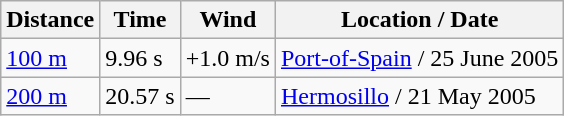<table class="wikitable">
<tr>
<th>Distance</th>
<th>Time</th>
<th>Wind</th>
<th>Location / Date</th>
</tr>
<tr>
<td><a href='#'>100 m</a></td>
<td>9.96 s</td>
<td>+1.0 m/s</td>
<td><a href='#'>Port-of-Spain</a> / 25 June 2005</td>
</tr>
<tr>
<td><a href='#'>200 m</a></td>
<td>20.57 s</td>
<td>—</td>
<td><a href='#'>Hermosillo</a> / 21 May 2005</td>
</tr>
</table>
